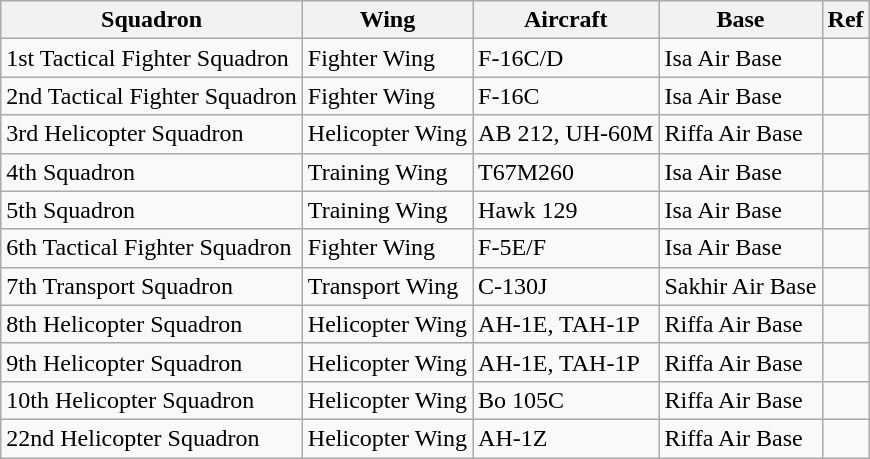<table class="wikitable sortable">
<tr>
<th>Squadron</th>
<th>Wing</th>
<th>Aircraft</th>
<th>Base</th>
<th>Ref</th>
</tr>
<tr>
<td>1st Tactical Fighter Squadron</td>
<td>Fighter Wing</td>
<td>F-16C/D</td>
<td>Isa Air Base</td>
<td></td>
</tr>
<tr>
<td>2nd Tactical Fighter Squadron</td>
<td>Fighter Wing</td>
<td>F-16C</td>
<td>Isa Air Base</td>
<td></td>
</tr>
<tr>
<td>3rd Helicopter Squadron</td>
<td>Helicopter Wing</td>
<td>AB 212, UH-60M</td>
<td>Riffa Air Base</td>
<td></td>
</tr>
<tr>
<td>4th Squadron</td>
<td>Training Wing</td>
<td>T67M260</td>
<td>Isa Air Base</td>
<td></td>
</tr>
<tr>
<td>5th Squadron</td>
<td>Training Wing</td>
<td>Hawk 129</td>
<td>Isa Air Base</td>
<td></td>
</tr>
<tr>
<td>6th Tactical Fighter Squadron</td>
<td>Fighter Wing</td>
<td>F-5E/F</td>
<td>Isa Air Base</td>
<td></td>
</tr>
<tr>
<td>7th Transport Squadron</td>
<td>Transport Wing</td>
<td>C-130J</td>
<td>Sakhir Air Base</td>
<td></td>
</tr>
<tr>
<td>8th Helicopter Squadron</td>
<td>Helicopter Wing</td>
<td>AH-1E, TAH-1P</td>
<td>Riffa Air Base</td>
<td></td>
</tr>
<tr>
<td>9th Helicopter Squadron</td>
<td>Helicopter Wing</td>
<td>AH-1E, TAH-1P</td>
<td>Riffa Air Base</td>
<td></td>
</tr>
<tr>
<td>10th Helicopter Squadron</td>
<td>Helicopter Wing</td>
<td>Bo 105C</td>
<td>Riffa Air Base</td>
<td></td>
</tr>
<tr>
<td>22nd Helicopter Squadron</td>
<td>Helicopter Wing</td>
<td>AH-1Z</td>
<td>Riffa Air Base</td>
<td></td>
</tr>
</table>
